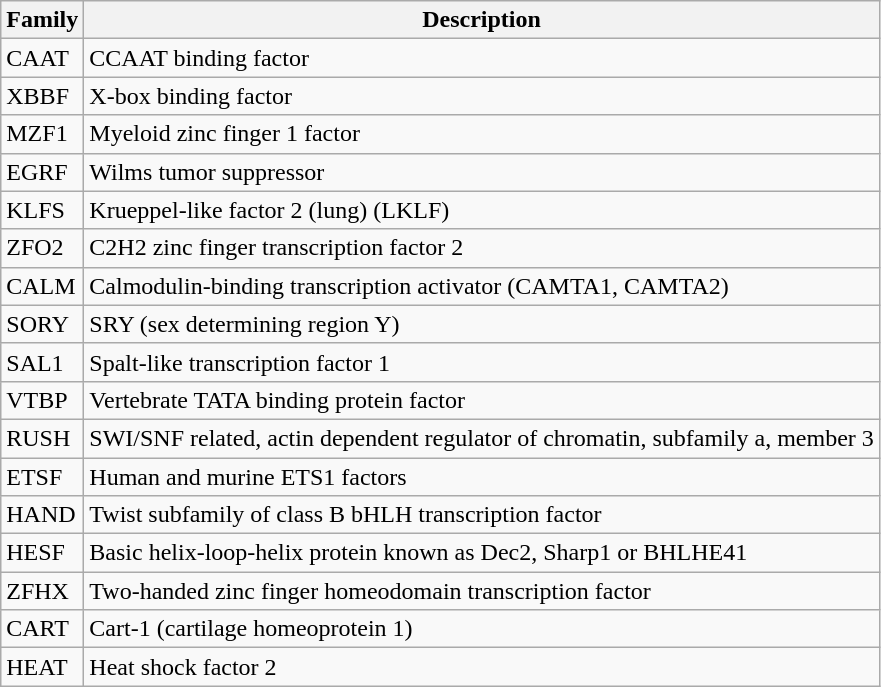<table class="wikitable">
<tr>
<th>Family</th>
<th>Description</th>
</tr>
<tr>
<td>CAAT</td>
<td>CCAAT binding factor</td>
</tr>
<tr>
<td>XBBF</td>
<td>X-box binding factor</td>
</tr>
<tr>
<td>MZF1</td>
<td>Myeloid zinc finger 1 factor</td>
</tr>
<tr>
<td>EGRF</td>
<td>Wilms tumor suppressor</td>
</tr>
<tr>
<td>KLFS</td>
<td>Krueppel-like factor 2 (lung) (LKLF)</td>
</tr>
<tr>
<td>ZFO2</td>
<td>C2H2 zinc finger transcription factor 2</td>
</tr>
<tr>
<td>CALM</td>
<td>Calmodulin-binding transcription activator (CAMTA1, CAMTA2)</td>
</tr>
<tr>
<td>SORY</td>
<td>SRY (sex determining region Y)</td>
</tr>
<tr>
<td>SAL1</td>
<td>Spalt-like transcription factor 1</td>
</tr>
<tr>
<td>VTBP</td>
<td>Vertebrate TATA binding protein factor</td>
</tr>
<tr>
<td>RUSH</td>
<td>SWI/SNF related, actin dependent regulator of chromatin, subfamily a, member 3</td>
</tr>
<tr>
<td>ETSF</td>
<td>Human and murine ETS1 factors</td>
</tr>
<tr>
<td>HAND</td>
<td>Twist subfamily of class B bHLH transcription factor</td>
</tr>
<tr>
<td>HESF</td>
<td>Basic helix-loop-helix protein known as Dec2, Sharp1 or BHLHE41</td>
</tr>
<tr>
<td>ZFHX</td>
<td>Two-handed zinc finger homeodomain transcription factor</td>
</tr>
<tr>
<td>CART</td>
<td>Cart-1 (cartilage homeoprotein 1)</td>
</tr>
<tr>
<td>HEAT</td>
<td>Heat shock factor 2</td>
</tr>
</table>
